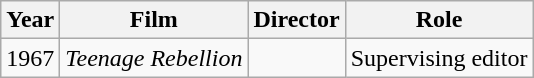<table class="wikitable">
<tr>
<th>Year</th>
<th>Film</th>
<th>Director</th>
<th>Role</th>
</tr>
<tr>
<td>1967</td>
<td><em>Teenage Rebellion</em></td>
<td></td>
<td>Supervising editor</td>
</tr>
</table>
